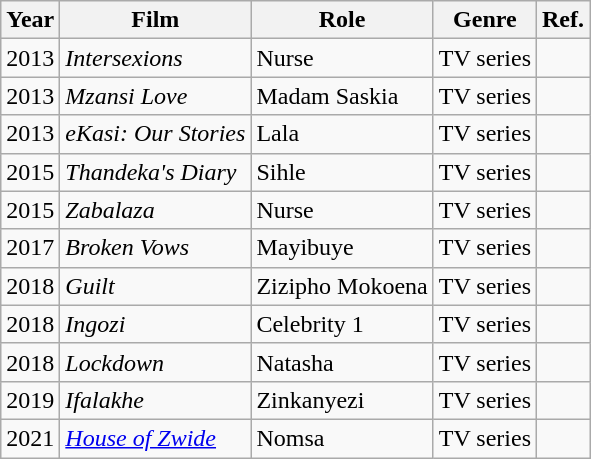<table class="wikitable">
<tr>
<th>Year</th>
<th>Film</th>
<th>Role</th>
<th>Genre</th>
<th>Ref.</th>
</tr>
<tr>
<td>2013</td>
<td><em>Intersexions</em></td>
<td>Nurse</td>
<td>TV series</td>
<td></td>
</tr>
<tr>
<td>2013</td>
<td><em>Mzansi Love</em></td>
<td>Madam Saskia</td>
<td>TV series</td>
<td></td>
</tr>
<tr>
<td>2013</td>
<td><em>eKasi: Our Stories</em></td>
<td>Lala</td>
<td>TV series</td>
<td></td>
</tr>
<tr>
<td>2015</td>
<td><em>Thandeka's Diary</em></td>
<td>Sihle</td>
<td>TV series</td>
<td></td>
</tr>
<tr>
<td>2015</td>
<td><em>Zabalaza</em></td>
<td>Nurse</td>
<td>TV series</td>
<td></td>
</tr>
<tr>
<td>2017</td>
<td><em>Broken Vows</em></td>
<td>Mayibuye</td>
<td>TV series</td>
<td></td>
</tr>
<tr>
<td>2018</td>
<td><em>Guilt</em></td>
<td>Zizipho Mokoena</td>
<td>TV series</td>
<td></td>
</tr>
<tr>
<td>2018</td>
<td><em>Ingozi</em></td>
<td>Celebrity 1</td>
<td>TV series</td>
<td></td>
</tr>
<tr>
<td>2018</td>
<td><em>Lockdown</em></td>
<td>Natasha</td>
<td>TV series</td>
<td></td>
</tr>
<tr>
<td>2019</td>
<td><em>Ifalakhe</em></td>
<td>Zinkanyezi</td>
<td>TV series</td>
<td></td>
</tr>
<tr>
<td>2021</td>
<td><em><a href='#'>House of Zwide</a></em></td>
<td>Nomsa</td>
<td>TV series</td>
<td></td>
</tr>
</table>
